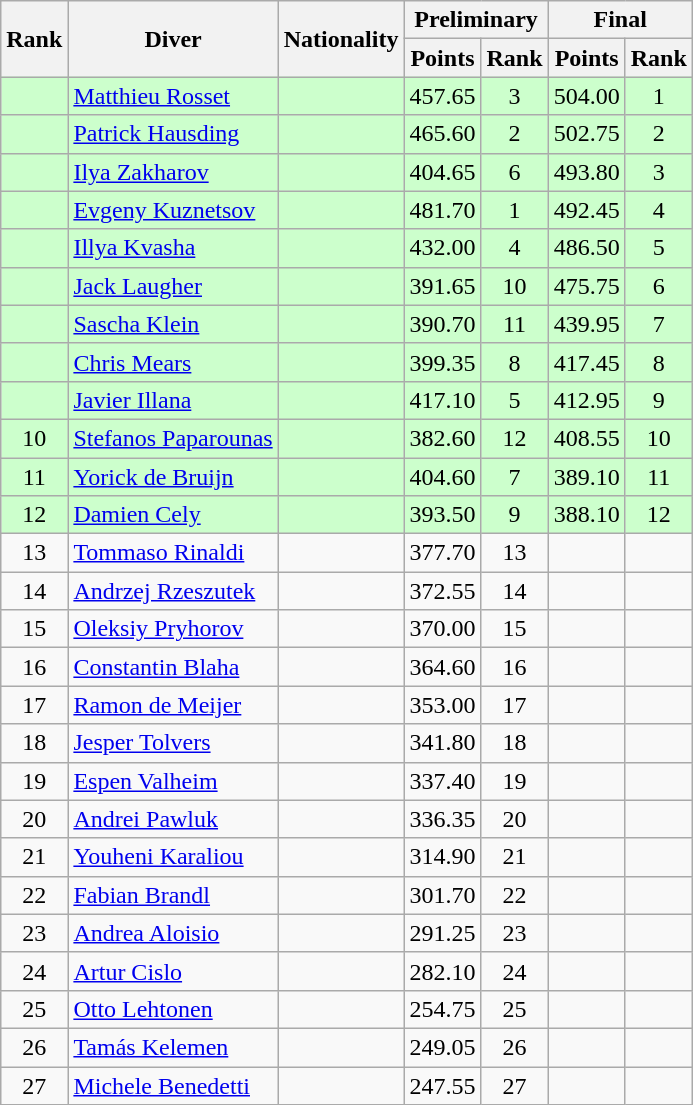<table class="wikitable" style="text-align:center">
<tr>
<th rowspan=2>Rank</th>
<th rowspan=2>Diver</th>
<th rowspan=2>Nationality</th>
<th colspan="2">Preliminary</th>
<th colspan="2">Final</th>
</tr>
<tr>
<th>Points</th>
<th>Rank</th>
<th>Points</th>
<th>Rank</th>
</tr>
<tr bgcolor=ccffcc>
<td></td>
<td align=left><a href='#'>Matthieu Rosset</a></td>
<td align=left></td>
<td>457.65</td>
<td>3</td>
<td>504.00</td>
<td>1</td>
</tr>
<tr bgcolor=ccffcc>
<td></td>
<td align=left><a href='#'>Patrick Hausding</a></td>
<td align=left></td>
<td>465.60</td>
<td>2</td>
<td>502.75</td>
<td>2</td>
</tr>
<tr bgcolor=ccffcc>
<td></td>
<td align=left><a href='#'>Ilya Zakharov</a></td>
<td align=left></td>
<td>404.65</td>
<td>6</td>
<td>493.80</td>
<td>3</td>
</tr>
<tr bgcolor=ccffcc>
<td></td>
<td align=left><a href='#'>Evgeny Kuznetsov</a></td>
<td align=left></td>
<td>481.70</td>
<td>1</td>
<td>492.45</td>
<td>4</td>
</tr>
<tr bgcolor=ccffcc>
<td></td>
<td align=left><a href='#'>Illya Kvasha</a></td>
<td align=left></td>
<td>432.00</td>
<td>4</td>
<td>486.50</td>
<td>5</td>
</tr>
<tr bgcolor=ccffcc>
<td></td>
<td align=left><a href='#'>Jack Laugher</a></td>
<td align=left></td>
<td>391.65</td>
<td>10</td>
<td>475.75</td>
<td>6</td>
</tr>
<tr bgcolor=ccffcc>
<td></td>
<td align=left><a href='#'>Sascha Klein</a></td>
<td align=left></td>
<td>390.70</td>
<td>11</td>
<td>439.95</td>
<td>7</td>
</tr>
<tr bgcolor=ccffcc>
<td></td>
<td align=left><a href='#'>Chris Mears</a></td>
<td align=left></td>
<td>399.35</td>
<td>8</td>
<td>417.45</td>
<td>8</td>
</tr>
<tr bgcolor=ccffcc>
<td></td>
<td align=left><a href='#'>Javier Illana</a></td>
<td align=left></td>
<td>417.10</td>
<td>5</td>
<td>412.95</td>
<td>9</td>
</tr>
<tr bgcolor=ccffcc>
<td>10</td>
<td align=left><a href='#'>Stefanos Paparounas</a></td>
<td align=left></td>
<td>382.60</td>
<td>12</td>
<td>408.55</td>
<td>10</td>
</tr>
<tr bgcolor=ccffcc>
<td>11</td>
<td align=left><a href='#'>Yorick de Bruijn</a></td>
<td align=left></td>
<td>404.60</td>
<td>7</td>
<td>389.10</td>
<td>11</td>
</tr>
<tr bgcolor=ccffcc>
<td>12</td>
<td align=left><a href='#'>Damien Cely</a></td>
<td align=left></td>
<td>393.50</td>
<td>9</td>
<td>388.10</td>
<td>12</td>
</tr>
<tr>
<td>13</td>
<td align=left><a href='#'>Tommaso Rinaldi</a></td>
<td align=left></td>
<td>377.70</td>
<td>13</td>
<td></td>
<td></td>
</tr>
<tr>
<td>14</td>
<td align=left><a href='#'>Andrzej Rzeszutek</a></td>
<td align=left></td>
<td>372.55</td>
<td>14</td>
<td></td>
<td></td>
</tr>
<tr>
<td>15</td>
<td align=left><a href='#'>Oleksiy Pryhorov</a></td>
<td align=left></td>
<td>370.00</td>
<td>15</td>
<td></td>
<td></td>
</tr>
<tr>
<td>16</td>
<td align=left><a href='#'>Constantin Blaha</a></td>
<td align=left></td>
<td>364.60</td>
<td>16</td>
<td></td>
<td></td>
</tr>
<tr>
<td>17</td>
<td align=left><a href='#'>Ramon de Meijer</a></td>
<td align=left></td>
<td>353.00</td>
<td>17</td>
<td></td>
<td></td>
</tr>
<tr>
<td>18</td>
<td align=left><a href='#'>Jesper Tolvers</a></td>
<td align=left></td>
<td>341.80</td>
<td>18</td>
<td></td>
<td></td>
</tr>
<tr>
<td>19</td>
<td align=left><a href='#'>Espen Valheim</a></td>
<td align=left></td>
<td>337.40</td>
<td>19</td>
<td></td>
<td></td>
</tr>
<tr>
<td>20</td>
<td align=left><a href='#'>Andrei Pawluk</a></td>
<td align=left></td>
<td>336.35</td>
<td>20</td>
<td></td>
<td></td>
</tr>
<tr>
<td>21</td>
<td align=left><a href='#'>Youheni Karaliou</a></td>
<td align=left></td>
<td>314.90</td>
<td>21</td>
<td></td>
<td></td>
</tr>
<tr>
<td>22</td>
<td align=left><a href='#'>Fabian Brandl</a></td>
<td align=left></td>
<td>301.70</td>
<td>22</td>
<td></td>
<td></td>
</tr>
<tr>
<td>23</td>
<td align=left><a href='#'>Andrea Aloisio</a></td>
<td align=left></td>
<td>291.25</td>
<td>23</td>
<td></td>
<td></td>
</tr>
<tr>
<td>24</td>
<td align=left><a href='#'>Artur Cislo</a></td>
<td align=left></td>
<td>282.10</td>
<td>24</td>
<td></td>
<td></td>
</tr>
<tr>
<td>25</td>
<td align=left><a href='#'>Otto Lehtonen</a></td>
<td align=left></td>
<td>254.75</td>
<td>25</td>
<td></td>
<td></td>
</tr>
<tr>
<td>26</td>
<td align=left><a href='#'>Tamás Kelemen</a></td>
<td align=left></td>
<td>249.05</td>
<td>26</td>
<td></td>
<td></td>
</tr>
<tr>
<td>27</td>
<td align=left><a href='#'>Michele Benedetti</a></td>
<td align=left></td>
<td>247.55</td>
<td>27</td>
<td></td>
<td></td>
</tr>
</table>
